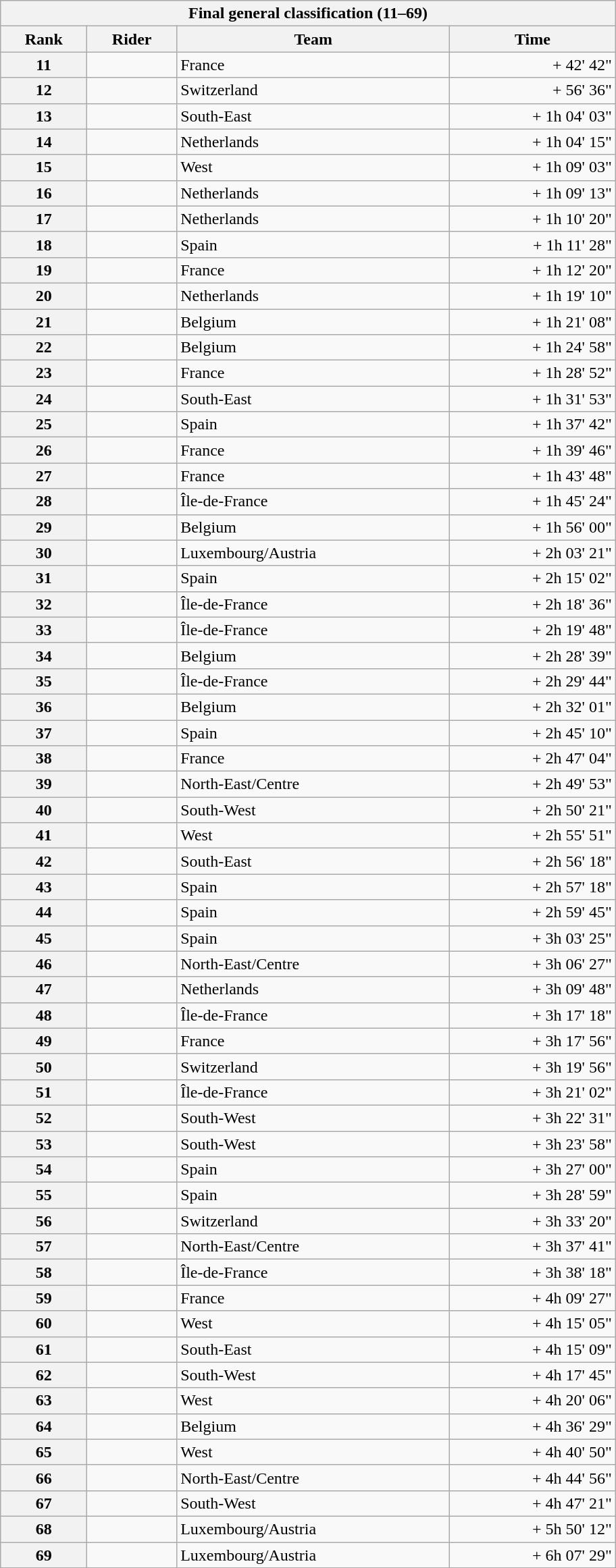<table class="collapsible collapsed wikitable" style="width:38em;margin-top:-1px;">
<tr>
<th scope="col" colspan="4">Final general classification (11–69)</th>
</tr>
<tr>
<th scope="col">Rank</th>
<th scope="col">Rider</th>
<th scope="col">Team</th>
<th scope="col">Time</th>
</tr>
<tr>
<th scope="row">11</th>
<td></td>
<td>France</td>
<td style="text-align:right;">+ 42' 42"</td>
</tr>
<tr>
<th scope="row">12</th>
<td></td>
<td>Switzerland</td>
<td style="text-align:right;">+ 56' 36"</td>
</tr>
<tr>
<th scope="row">13</th>
<td></td>
<td>South-East</td>
<td style="text-align:right;">+ 1h 04' 03"</td>
</tr>
<tr>
<th scope="row">14</th>
<td></td>
<td>Netherlands</td>
<td style="text-align:right;">+ 1h 04' 15"</td>
</tr>
<tr>
<th scope="row">15</th>
<td></td>
<td>West</td>
<td style="text-align:right;">+ 1h 09' 03"</td>
</tr>
<tr>
<th scope="row">16</th>
<td></td>
<td>Netherlands</td>
<td style="text-align:right;">+ 1h 09' 13"</td>
</tr>
<tr>
<th scope="row">17</th>
<td></td>
<td>Netherlands</td>
<td style="text-align:right;">+ 1h 10' 20"</td>
</tr>
<tr>
<th scope="row">18</th>
<td></td>
<td>Spain</td>
<td style="text-align:right;">+ 1h 11' 28"</td>
</tr>
<tr>
<th scope="row">19</th>
<td></td>
<td>France</td>
<td style="text-align:right;">+ 1h 12' 20"</td>
</tr>
<tr>
<th scope="row">20</th>
<td></td>
<td>Netherlands</td>
<td style="text-align:right;">+ 1h 19' 10"</td>
</tr>
<tr>
<th scope="row">21</th>
<td></td>
<td>Belgium</td>
<td style="text-align:right;">+ 1h 21' 08"</td>
</tr>
<tr>
<th scope="row">22</th>
<td></td>
<td>Belgium</td>
<td style="text-align:right;">+ 1h 24' 58"</td>
</tr>
<tr>
<th scope="row">23</th>
<td></td>
<td>France</td>
<td style="text-align:right;">+ 1h 28' 52"</td>
</tr>
<tr>
<th scope="row">24</th>
<td></td>
<td>South-East</td>
<td style="text-align:right;">+ 1h 31' 53"</td>
</tr>
<tr>
<th scope="row">25</th>
<td></td>
<td>Spain</td>
<td style="text-align:right;">+ 1h 37' 42"</td>
</tr>
<tr>
<th scope="row">26</th>
<td></td>
<td>France</td>
<td style="text-align:right;">+ 1h 39' 46"</td>
</tr>
<tr>
<th scope="row">27</th>
<td></td>
<td>France</td>
<td style="text-align:right;">+ 1h 43' 48"</td>
</tr>
<tr>
<th scope="row">28</th>
<td></td>
<td>Île-de-France</td>
<td style="text-align:right;">+ 1h 45' 24"</td>
</tr>
<tr>
<th scope="row">29</th>
<td></td>
<td>Belgium</td>
<td style="text-align:right;">+ 1h 56' 00"</td>
</tr>
<tr>
<th scope="row">30</th>
<td></td>
<td>Luxembourg/Austria</td>
<td style="text-align:right;">+ 2h 03' 21"</td>
</tr>
<tr>
<th scope="row">31</th>
<td></td>
<td>Spain</td>
<td style="text-align:right;">+ 2h 15' 02"</td>
</tr>
<tr>
<th scope="row">32</th>
<td></td>
<td>Île-de-France</td>
<td style="text-align:right;">+ 2h 18' 36"</td>
</tr>
<tr>
<th scope="row">33</th>
<td></td>
<td>Île-de-France</td>
<td style="text-align:right;">+ 2h 19' 48"</td>
</tr>
<tr>
<th scope="row">34</th>
<td></td>
<td>Belgium</td>
<td style="text-align:right;">+ 2h 28' 39"</td>
</tr>
<tr>
<th scope="row">35</th>
<td></td>
<td>Île-de-France</td>
<td style="text-align:right;">+ 2h 29' 44"</td>
</tr>
<tr>
<th scope="row">36</th>
<td></td>
<td>Belgium</td>
<td style="text-align:right;">+ 2h 32' 01"</td>
</tr>
<tr>
<th scope="row">37</th>
<td></td>
<td>Spain</td>
<td style="text-align:right;">+ 2h 45' 10"</td>
</tr>
<tr>
<th scope="row">38</th>
<td></td>
<td>France</td>
<td style="text-align:right;">+ 2h 47' 04"</td>
</tr>
<tr>
<th scope="row">39</th>
<td></td>
<td>North-East/Centre</td>
<td style="text-align:right;">+ 2h 49' 53"</td>
</tr>
<tr>
<th scope="row">40</th>
<td></td>
<td>South-West</td>
<td style="text-align:right;">+ 2h 50' 21"</td>
</tr>
<tr>
<th scope="row">41</th>
<td></td>
<td>West</td>
<td style="text-align:right;">+ 2h 55' 51"</td>
</tr>
<tr>
<th scope="row">42</th>
<td></td>
<td>South-East</td>
<td style="text-align:right;">+ 2h 56' 18"</td>
</tr>
<tr>
<th scope="row">43</th>
<td></td>
<td>Spain</td>
<td style="text-align:right;">+ 2h 57' 18"</td>
</tr>
<tr>
<th scope="row">44</th>
<td></td>
<td>Spain</td>
<td style="text-align:right;">+ 2h 59' 45"</td>
</tr>
<tr>
<th scope="row">45</th>
<td></td>
<td>Spain</td>
<td style="text-align:right;">+ 3h 03' 25"</td>
</tr>
<tr>
<th scope="row">46</th>
<td></td>
<td>North-East/Centre</td>
<td style="text-align:right;">+ 3h 06' 27"</td>
</tr>
<tr>
<th scope="row">47</th>
<td></td>
<td>Netherlands</td>
<td style="text-align:right;">+ 3h 09' 48"</td>
</tr>
<tr>
<th scope="row">48</th>
<td></td>
<td>Île-de-France</td>
<td style="text-align:right;">+ 3h 17' 18"</td>
</tr>
<tr>
<th scope="row">49</th>
<td></td>
<td>France</td>
<td style="text-align:right;">+ 3h 17' 56"</td>
</tr>
<tr>
<th scope="row">50</th>
<td></td>
<td>Switzerland</td>
<td style="text-align:right;">+ 3h 19' 56"</td>
</tr>
<tr>
<th scope="row">51</th>
<td></td>
<td>Île-de-France</td>
<td style="text-align:right;">+ 3h 21' 02"</td>
</tr>
<tr>
<th scope="row">52</th>
<td></td>
<td>South-West</td>
<td style="text-align:right;">+ 3h 22' 31"</td>
</tr>
<tr>
<th scope="row">53</th>
<td></td>
<td>South-West</td>
<td style="text-align:right;">+ 3h 23' 58"</td>
</tr>
<tr>
<th scope="row">54</th>
<td></td>
<td>Spain</td>
<td style="text-align:right;">+ 3h 27' 00"</td>
</tr>
<tr>
<th scope="row">55</th>
<td></td>
<td>Spain</td>
<td style="text-align:right;">+ 3h 28' 59"</td>
</tr>
<tr>
<th scope="row">56</th>
<td></td>
<td>Switzerland</td>
<td style="text-align:right;">+ 3h 33' 20"</td>
</tr>
<tr>
<th scope="row">57</th>
<td></td>
<td>North-East/Centre</td>
<td style="text-align:right;">+ 3h 37' 41"</td>
</tr>
<tr>
<th scope="row">58</th>
<td></td>
<td>Île-de-France</td>
<td style="text-align:right;">+ 3h 38' 18"</td>
</tr>
<tr>
<th scope="row">59</th>
<td></td>
<td>France</td>
<td style="text-align:right;">+ 4h 09' 27"</td>
</tr>
<tr>
<th scope="row">60</th>
<td></td>
<td>West</td>
<td style="text-align:right;">+ 4h 15' 05"</td>
</tr>
<tr>
<th scope="row">61</th>
<td></td>
<td>South-East</td>
<td style="text-align:right;">+ 4h 15' 09"</td>
</tr>
<tr>
<th scope="row">62</th>
<td></td>
<td>South-West</td>
<td style="text-align:right;">+ 4h 17' 45"</td>
</tr>
<tr>
<th scope="row">63</th>
<td></td>
<td>West</td>
<td style="text-align:right;">+ 4h 20' 06"</td>
</tr>
<tr>
<th scope="row">64</th>
<td></td>
<td>Belgium</td>
<td style="text-align:right;">+ 4h 36' 29"</td>
</tr>
<tr>
<th scope="row">65</th>
<td></td>
<td>West</td>
<td style="text-align:right;">+ 4h 40' 50"</td>
</tr>
<tr>
<th scope="row">66</th>
<td></td>
<td>North-East/Centre</td>
<td style="text-align:right;">+ 4h 44' 56"</td>
</tr>
<tr>
<th scope="row">67</th>
<td></td>
<td>South-West</td>
<td style="text-align:right;">+ 4h 47' 21"</td>
</tr>
<tr>
<th scope="row">68</th>
<td></td>
<td>Luxembourg/Austria</td>
<td style="text-align:right;">+ 5h 50' 12"</td>
</tr>
<tr>
<th scope="row">69</th>
<td></td>
<td>Luxembourg/Austria</td>
<td style="text-align:right;">+ 6h 07' 29"</td>
</tr>
</table>
